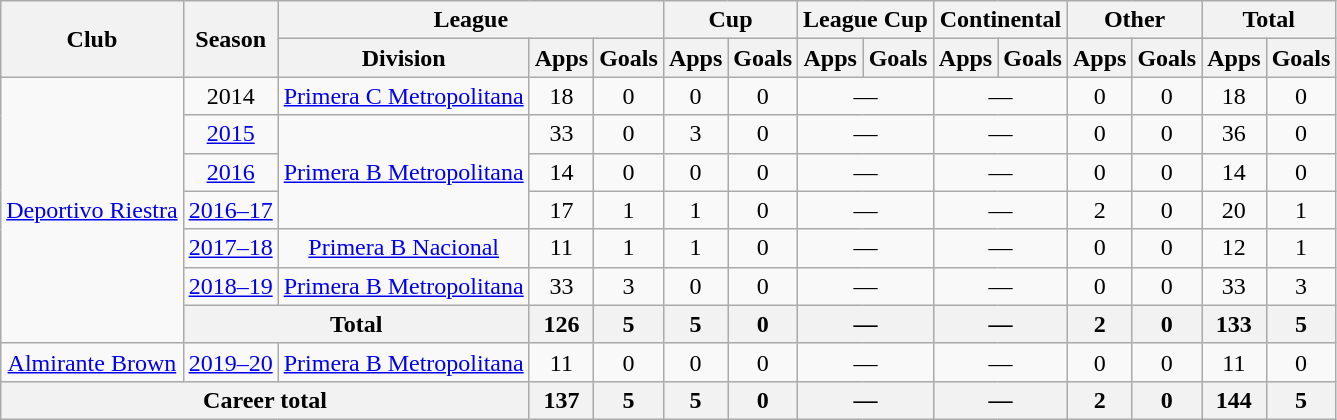<table class="wikitable" style="text-align:center">
<tr>
<th rowspan="2">Club</th>
<th rowspan="2">Season</th>
<th colspan="3">League</th>
<th colspan="2">Cup</th>
<th colspan="2">League Cup</th>
<th colspan="2">Continental</th>
<th colspan="2">Other</th>
<th colspan="2">Total</th>
</tr>
<tr>
<th>Division</th>
<th>Apps</th>
<th>Goals</th>
<th>Apps</th>
<th>Goals</th>
<th>Apps</th>
<th>Goals</th>
<th>Apps</th>
<th>Goals</th>
<th>Apps</th>
<th>Goals</th>
<th>Apps</th>
<th>Goals</th>
</tr>
<tr>
<td rowspan="7"><a href='#'>Deportivo Riestra</a></td>
<td>2014</td>
<td rowspan="1"><a href='#'>Primera C Metropolitana</a></td>
<td>18</td>
<td>0</td>
<td>0</td>
<td>0</td>
<td colspan="2">—</td>
<td colspan="2">—</td>
<td>0</td>
<td>0</td>
<td>18</td>
<td>0</td>
</tr>
<tr>
<td><a href='#'>2015</a></td>
<td rowspan="3"><a href='#'>Primera B Metropolitana</a></td>
<td>33</td>
<td>0</td>
<td>3</td>
<td>0</td>
<td colspan="2">—</td>
<td colspan="2">—</td>
<td>0</td>
<td>0</td>
<td>36</td>
<td>0</td>
</tr>
<tr>
<td><a href='#'>2016</a></td>
<td>14</td>
<td>0</td>
<td>0</td>
<td>0</td>
<td colspan="2">—</td>
<td colspan="2">—</td>
<td>0</td>
<td>0</td>
<td>14</td>
<td>0</td>
</tr>
<tr>
<td><a href='#'>2016–17</a></td>
<td>17</td>
<td>1</td>
<td>1</td>
<td>0</td>
<td colspan="2">—</td>
<td colspan="2">—</td>
<td>2</td>
<td>0</td>
<td>20</td>
<td>1</td>
</tr>
<tr>
<td><a href='#'>2017–18</a></td>
<td rowspan="1"><a href='#'>Primera B Nacional</a></td>
<td>11</td>
<td>1</td>
<td>1</td>
<td>0</td>
<td colspan="2">—</td>
<td colspan="2">—</td>
<td>0</td>
<td>0</td>
<td>12</td>
<td>1</td>
</tr>
<tr>
<td><a href='#'>2018–19</a></td>
<td rowspan="1"><a href='#'>Primera B Metropolitana</a></td>
<td>33</td>
<td>3</td>
<td>0</td>
<td>0</td>
<td colspan="2">—</td>
<td colspan="2">—</td>
<td>0</td>
<td>0</td>
<td>33</td>
<td>3</td>
</tr>
<tr>
<th colspan="2">Total</th>
<th>126</th>
<th>5</th>
<th>5</th>
<th>0</th>
<th colspan="2">—</th>
<th colspan="2">—</th>
<th>2</th>
<th>0</th>
<th>133</th>
<th>5</th>
</tr>
<tr>
<td rowspan="1"><a href='#'>Almirante Brown</a></td>
<td><a href='#'>2019–20</a></td>
<td rowspan="1"><a href='#'>Primera B Metropolitana</a></td>
<td>11</td>
<td>0</td>
<td>0</td>
<td>0</td>
<td colspan="2">—</td>
<td colspan="2">—</td>
<td>0</td>
<td>0</td>
<td>11</td>
<td>0</td>
</tr>
<tr>
<th colspan="3">Career total</th>
<th>137</th>
<th>5</th>
<th>5</th>
<th>0</th>
<th colspan="2">—</th>
<th colspan="2">—</th>
<th>2</th>
<th>0</th>
<th>144</th>
<th>5</th>
</tr>
</table>
